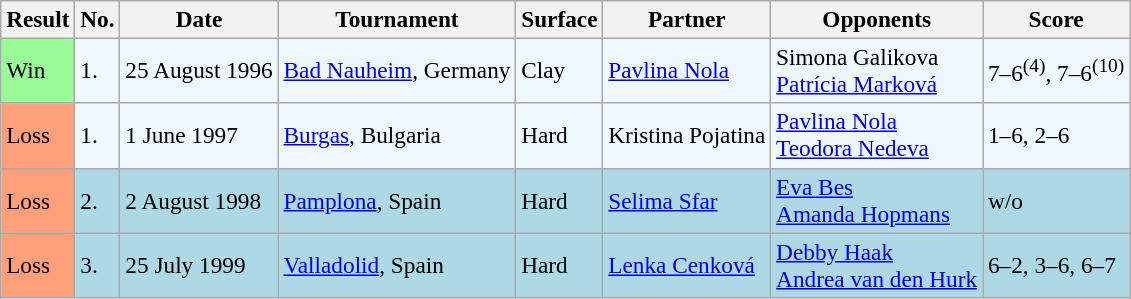<table class="sortable wikitable" style=font-size:97%>
<tr>
<th>Result</th>
<th>No.</th>
<th>Date</th>
<th>Tournament</th>
<th>Surface</th>
<th>Partner</th>
<th>Opponents</th>
<th>Score</th>
</tr>
<tr bgcolor="#f0f8ff">
<td style="background:#98fb98;">Win</td>
<td>1.</td>
<td>25 August 1996</td>
<td><a href='#'>Bad Nauheim</a>, Germany</td>
<td>Clay</td>
<td> <a href='#'>Pavlina Nola</a></td>
<td> Simona Galikova<br> <a href='#'>Patrícia Marková</a></td>
<td>7–6<sup>(4)</sup>, 7–6<sup>(10)</sup></td>
</tr>
<tr bgcolor="#f0f8ff">
<td style="background:#ffa07a;">Loss</td>
<td>1.</td>
<td>1 June 1997</td>
<td><a href='#'>Burgas</a>, Bulgaria</td>
<td>Hard</td>
<td> Kristina Pojatina</td>
<td> <a href='#'>Pavlina Nola</a><br> <a href='#'>Teodora Nedeva</a></td>
<td>1–6, 2–6</td>
</tr>
<tr style="background:lightblue;">
<td style="background:#ffa07a;">Loss</td>
<td>2.</td>
<td>2 August 1998</td>
<td><a href='#'>Pamplona</a>, Spain</td>
<td>Hard</td>
<td> <a href='#'>Selima Sfar</a></td>
<td> <a href='#'>Eva Bes</a> <br>  <a href='#'>Amanda Hopmans</a></td>
<td>w/o</td>
</tr>
<tr style="background:lightblue;">
<td style="background:#ffa07a;">Loss</td>
<td>3.</td>
<td>25 July 1999</td>
<td><a href='#'>Valladolid</a>, Spain</td>
<td>Hard</td>
<td> <a href='#'>Lenka Cenková</a></td>
<td> <a href='#'>Debby Haak</a> <br>  <a href='#'>Andrea van den Hurk</a></td>
<td>6–2, 3–6, 6–7</td>
</tr>
</table>
